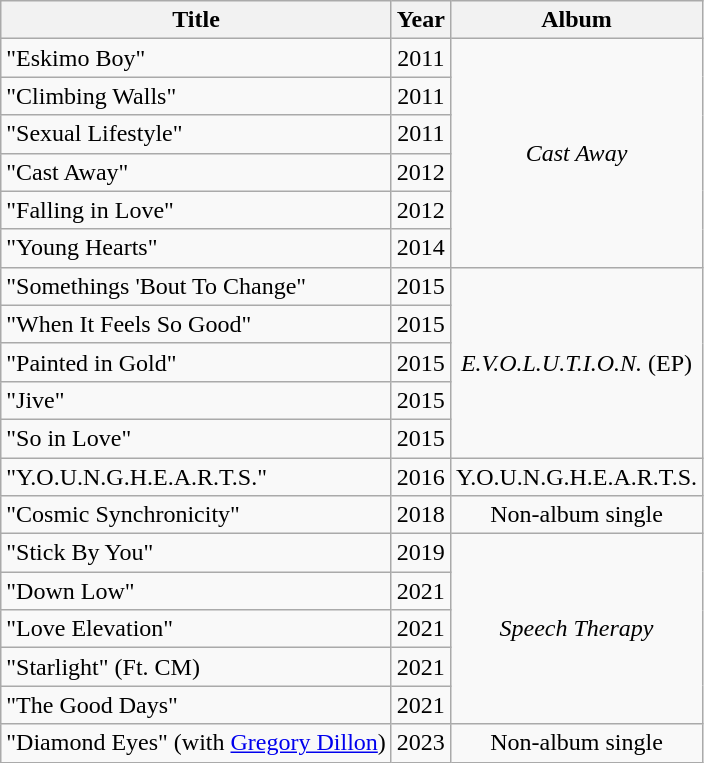<table class="wikitable" style="text-align:center;">
<tr>
<th>Title</th>
<th>Year</th>
<th>Album</th>
</tr>
<tr>
<td align="left">"Eskimo Boy"</td>
<td>2011</td>
<td rowspan="6"><em>Cast Away</em></td>
</tr>
<tr>
<td align="left">"Climbing Walls"</td>
<td>2011</td>
</tr>
<tr>
<td align="left">"Sexual Lifestyle"</td>
<td>2011</td>
</tr>
<tr>
<td align="left">"Cast Away"</td>
<td>2012</td>
</tr>
<tr>
<td align="left">"Falling in Love"</td>
<td>2012</td>
</tr>
<tr>
<td align="left">"Young Hearts"</td>
<td>2014</td>
</tr>
<tr>
<td align="left">"Somethings 'Bout To Change"</td>
<td>2015</td>
<td rowspan="5"><em>E.V.O.L.U.T.I.O.N.</em> (EP)</td>
</tr>
<tr>
<td align="left">"When It Feels So Good"</td>
<td>2015</td>
</tr>
<tr>
<td align="left">"Painted in Gold"</td>
<td>2015</td>
</tr>
<tr>
<td align="left">"Jive"</td>
<td>2015</td>
</tr>
<tr>
<td align="left">"So in Love"</td>
<td>2015</td>
</tr>
<tr>
<td align="left">"Y.O.U.N.G.H.E.A.R.T.S."</td>
<td>2016</td>
<td>Y.O.U.N.G.H.E.A.R.T.S.</td>
</tr>
<tr>
<td align="left">"Cosmic Synchronicity"</td>
<td>2018</td>
<td>Non-album single</td>
</tr>
<tr>
<td align="left">"Stick By You"</td>
<td>2019</td>
<td rowspan="5"><em>Speech Therapy</em></td>
</tr>
<tr>
<td align="left">"Down Low"</td>
<td>2021</td>
</tr>
<tr>
<td align="left">"Love Elevation"</td>
<td>2021</td>
</tr>
<tr>
<td align="left">"Starlight" (Ft. CM)</td>
<td>2021</td>
</tr>
<tr>
<td align="left">"The Good Days"</td>
<td>2021</td>
</tr>
<tr>
<td align="left">"Diamond Eyes" (with <a href='#'>Gregory Dillon</a>)</td>
<td>2023</td>
<td>Non-album single</td>
</tr>
</table>
